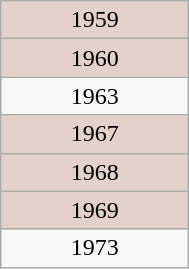<table style="width: 10%; height: 5px;" border="1" class="wikitable">
<tr align="center" style="background:#e5d1cb;">
<td>1959</td>
</tr>
<tr align="center" style="background:#e5d1cb;">
<td>1960</td>
</tr>
<tr align="center">
<td>1963</td>
</tr>
<tr align="center" style="background:#e5d1cb;">
<td>1967</td>
</tr>
<tr align="center" style="background:#e5d1cb;">
<td>1968</td>
</tr>
<tr align="center" style="background:#e5d1cb;">
<td>1969</td>
</tr>
<tr align="center">
<td>1973</td>
</tr>
</table>
